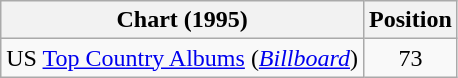<table class="wikitable">
<tr>
<th align="left">Chart (1995)</th>
<th align="left">Position</th>
</tr>
<tr>
<td align="left">US <a href='#'>Top Country Albums</a> (<em><a href='#'>Billboard</a></em>)</td>
<td align="center">73</td>
</tr>
</table>
